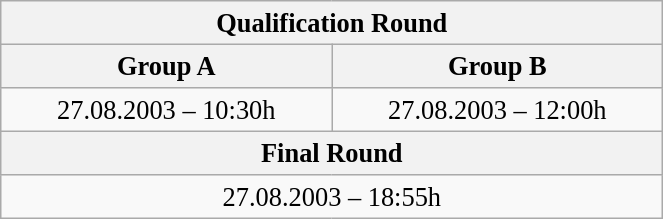<table class="wikitable" style=" text-align:center; font-size:110%;" width="35%">
<tr>
<th colspan="2">Qualification Round</th>
</tr>
<tr>
<th>Group A</th>
<th>Group B</th>
</tr>
<tr>
<td>27.08.2003 – 10:30h</td>
<td>27.08.2003 – 12:00h</td>
</tr>
<tr>
<th colspan="2">Final Round</th>
</tr>
<tr>
<td colspan="2">27.08.2003 – 18:55h</td>
</tr>
</table>
